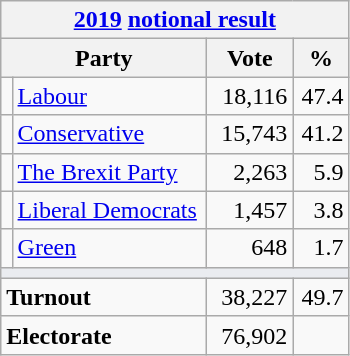<table class="wikitable">
<tr>
<th colspan="4"><a href='#'>2019</a> <a href='#'>notional result</a></th>
</tr>
<tr>
<th bgcolor="#DDDDFF" width="130px" colspan="2">Party</th>
<th bgcolor="#DDDDFF" width="50px">Vote</th>
<th bgcolor="#DDDDFF" width="30px">%</th>
</tr>
<tr>
<td></td>
<td><a href='#'>Labour</a></td>
<td align="right">18,116</td>
<td align="right">47.4</td>
</tr>
<tr>
<td></td>
<td><a href='#'>Conservative</a></td>
<td align="right">15,743</td>
<td align="right">41.2</td>
</tr>
<tr>
<td></td>
<td><a href='#'>The Brexit Party</a></td>
<td align="right">2,263</td>
<td align="right">5.9</td>
</tr>
<tr>
<td></td>
<td><a href='#'>Liberal Democrats</a></td>
<td align="right">1,457</td>
<td align="right">3.8</td>
</tr>
<tr>
<td></td>
<td><a href='#'>Green</a></td>
<td align=right>648</td>
<td align="right">1.7</td>
</tr>
<tr>
<td colspan="4" bgcolor="#EAECF0"></td>
</tr>
<tr>
<td colspan="2"><strong>Turnout</strong></td>
<td align=right>38,227</td>
<td align=right>49.7</td>
</tr>
<tr>
<td colspan="2"><strong>Electorate</strong></td>
<td align=right>76,902</td>
</tr>
</table>
